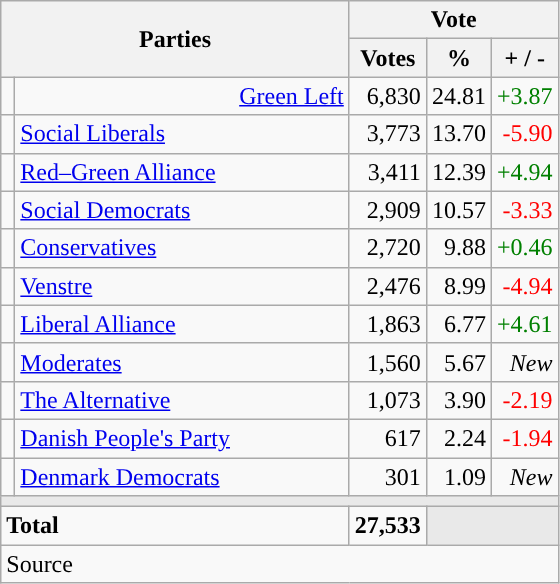<table class="wikitable" style="text-align:right;">
<tr>
<th style="text-align:centre;" rowspan="2" colspan="2" width="225">Parties</th>
<th colspan="3">Vote</th>
</tr>
<tr>
<th width="15">Votes</th>
<th width="15">%</th>
<th width="15">+ / -</th>
</tr>
<tr>
<td width=2 bgcolor=></td>
<td><a href='#'>Green Left</a></td>
<td>6,830</td>
<td>24.81</td>
<td style=color:green;>+3.87</td>
</tr>
<tr>
<td width=2 bgcolor=></td>
<td align=left><a href='#'>Social Liberals</a></td>
<td>3,773</td>
<td>13.70</td>
<td style=color:red;>-5.90</td>
</tr>
<tr>
<td width=2 bgcolor=></td>
<td align=left><a href='#'>Red–Green Alliance</a></td>
<td>3,411</td>
<td>12.39</td>
<td style=color:green;>+4.94</td>
</tr>
<tr>
<td width=2 bgcolor=></td>
<td align=left><a href='#'>Social Democrats</a></td>
<td>2,909</td>
<td>10.57</td>
<td style=color:red;>-3.33</td>
</tr>
<tr>
<td width=2 bgcolor=></td>
<td align=left><a href='#'>Conservatives</a></td>
<td>2,720</td>
<td>9.88</td>
<td style=color:green;>+0.46</td>
</tr>
<tr>
<td width=2 bgcolor=></td>
<td align=left><a href='#'>Venstre</a></td>
<td>2,476</td>
<td>8.99</td>
<td style=color:red;>-4.94</td>
</tr>
<tr>
<td width=2 bgcolor=></td>
<td align=left><a href='#'>Liberal Alliance</a></td>
<td>1,863</td>
<td>6.77</td>
<td style=color:green;>+4.61</td>
</tr>
<tr>
<td width=2 bgcolor=></td>
<td align=left><a href='#'>Moderates</a></td>
<td>1,560</td>
<td>5.67</td>
<td><em>New</em></td>
</tr>
<tr>
<td width=2 bgcolor=></td>
<td align=left><a href='#'>The Alternative</a></td>
<td>1,073</td>
<td>3.90</td>
<td style=color:red;>-2.19</td>
</tr>
<tr>
<td width=2 bgcolor=></td>
<td align=left><a href='#'>Danish People's Party</a></td>
<td>617</td>
<td>2.24</td>
<td style=color:red;>-1.94</td>
</tr>
<tr>
<td width=2 bgcolor=></td>
<td align=left><a href='#'>Denmark Democrats</a></td>
<td>301</td>
<td>1.09</td>
<td><em>New</em></td>
</tr>
<tr>
<td colspan="7" bgcolor="#E9E9E9"></td>
</tr>
<tr>
<td align="left" colspan="2"><strong>Total</strong></td>
<td><strong>27,533</strong></td>
<td bgcolor=#E9E9E9 colspan=2></td>
</tr>
<tr>
<td align="left" colspan="6">Source</td>
</tr>
</table>
